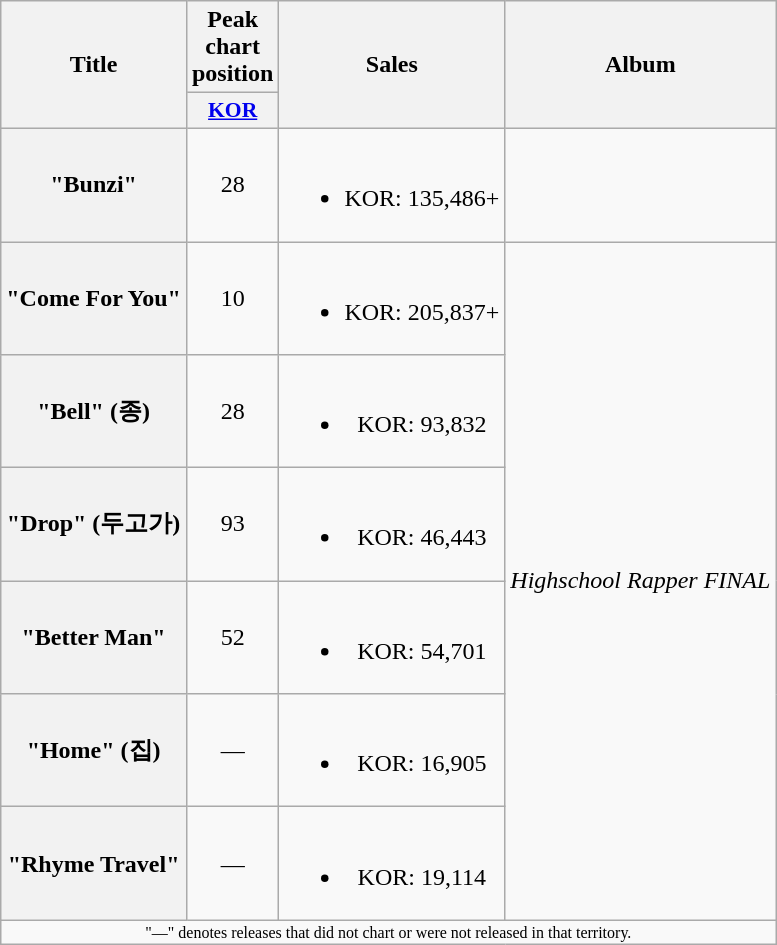<table class="wikitable plainrowheaders" style="text-align:center;">
<tr>
<th rowspan="2">Title</th>
<th>Peak chart<br>position</th>
<th rowspan="2">Sales</th>
<th rowspan="2">Album</th>
</tr>
<tr>
<th scope="col" style="width:3em;font-size:90%;"><a href='#'>KOR</a><br></th>
</tr>
<tr>
<th scope="row">"Bunzi"<br></th>
<td>28</td>
<td><br><ul><li>KOR: 135,486+</li></ul></td>
<td></td>
</tr>
<tr>
<th scope="row">"Come For You"<br></th>
<td>10</td>
<td><br><ul><li>KOR: 205,837+</li></ul></td>
<td rowspan="6"><em>Highschool Rapper FINAL</em></td>
</tr>
<tr>
<th scope="row">"Bell" (종)<br></th>
<td>28</td>
<td><br><ul><li>KOR: 93,832</li></ul></td>
</tr>
<tr>
<th scope="row">"Drop" (두고가)<br></th>
<td>93</td>
<td><br><ul><li>KOR: 46,443</li></ul></td>
</tr>
<tr>
<th scope="row">"Better Man"<br></th>
<td>52</td>
<td><br><ul><li>KOR: 54,701</li></ul></td>
</tr>
<tr>
<th scope="row">"Home" (집)<br></th>
<td>—</td>
<td><br><ul><li>KOR: 16,905</li></ul></td>
</tr>
<tr>
<th scope="row">"Rhyme Travel"<br></th>
<td>—</td>
<td><br><ul><li>KOR: 19,114</li></ul></td>
</tr>
<tr>
<td colspan="4" style="text-align:center; font-size:8pt;">"—" denotes releases that did not chart or were not released in that territory.</td>
</tr>
</table>
